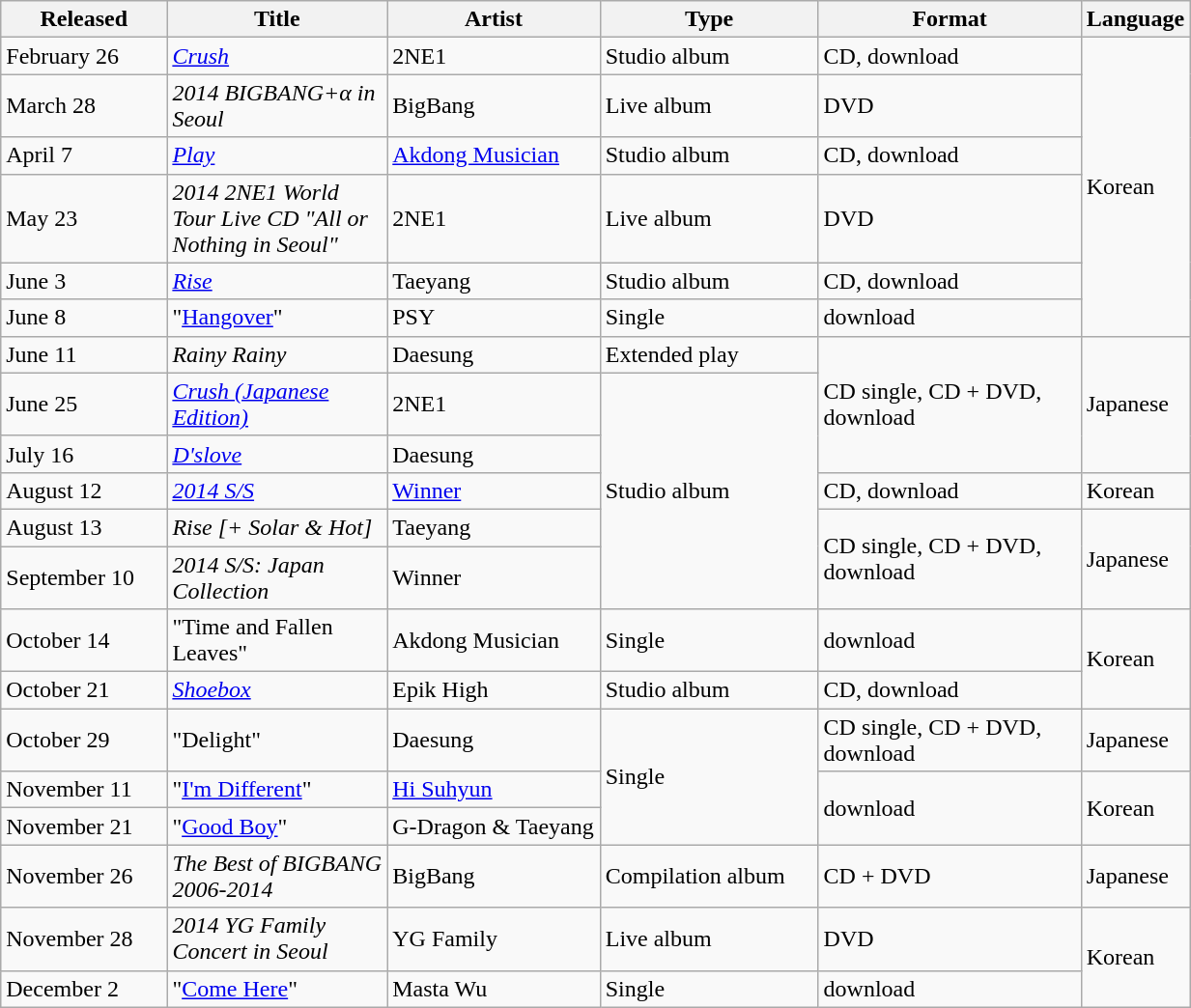<table class="wikitable sortable" align="left center" style="width:65%;">
<tr>
<th style="width:15%;">Released</th>
<th style="width:20%;">Title</th>
<th style="width:20%;">Artist</th>
<th style="width:20%;">Type</th>
<th style="width:25%;">Format</th>
<th style="width:20%;">Language</th>
</tr>
<tr>
<td>February 26</td>
<td><em><a href='#'>Crush</a></em></td>
<td>2NE1</td>
<td>Studio album</td>
<td>CD, download</td>
<td rowspan="6">Korean</td>
</tr>
<tr>
<td>March 28</td>
<td><em>2014 BIGBANG+α in Seoul</em></td>
<td>BigBang</td>
<td>Live album</td>
<td>DVD</td>
</tr>
<tr>
<td>April 7</td>
<td><em><a href='#'>Play</a></em></td>
<td><a href='#'>Akdong Musician</a></td>
<td>Studio album</td>
<td>CD, download</td>
</tr>
<tr>
<td>May 23</td>
<td><em>2014 2NE1 World Tour Live CD "All or Nothing in Seoul"</em></td>
<td>2NE1</td>
<td>Live album</td>
<td>DVD</td>
</tr>
<tr>
<td>June 3</td>
<td><em><a href='#'>Rise</a></em></td>
<td>Taeyang</td>
<td>Studio album</td>
<td>CD, download</td>
</tr>
<tr>
<td>June 8</td>
<td>"<a href='#'>Hangover</a>"</td>
<td>PSY</td>
<td>Single</td>
<td>download</td>
</tr>
<tr>
<td>June 11</td>
<td><em>Rainy Rainy</em></td>
<td>Daesung</td>
<td>Extended play</td>
<td rowspan="3">CD single, CD + DVD, download</td>
<td rowspan="3">Japanese</td>
</tr>
<tr>
<td>June 25</td>
<td><em><a href='#'>Crush (Japanese Edition)</a></em></td>
<td>2NE1</td>
<td rowspan="5">Studio album</td>
</tr>
<tr>
<td>July 16</td>
<td><em><a href='#'>D'slove</a></em></td>
<td>Daesung</td>
</tr>
<tr>
<td>August 12</td>
<td><em><a href='#'>2014 S/S</a></em></td>
<td><a href='#'>Winner</a></td>
<td>CD, download</td>
<td>Korean</td>
</tr>
<tr>
<td>August 13</td>
<td><em>Rise [+ Solar & Hot]</em></td>
<td>Taeyang</td>
<td rowspan="2">CD single, CD + DVD, download</td>
<td rowspan="2">Japanese</td>
</tr>
<tr>
<td>September 10</td>
<td><em>2014 S/S: Japan Collection</em></td>
<td>Winner</td>
</tr>
<tr>
<td>October 14</td>
<td>"Time and Fallen Leaves"</td>
<td>Akdong Musician</td>
<td>Single</td>
<td>download</td>
<td rowspan="2">Korean</td>
</tr>
<tr>
<td>October 21</td>
<td><em><a href='#'>Shoebox</a></em></td>
<td>Epik High</td>
<td>Studio album</td>
<td>CD, download</td>
</tr>
<tr>
<td>October 29</td>
<td>"Delight"</td>
<td>Daesung</td>
<td rowspan="3">Single</td>
<td>CD single, CD + DVD, download</td>
<td>Japanese</td>
</tr>
<tr>
<td>November 11</td>
<td>"<a href='#'>I'm Different</a>"</td>
<td><a href='#'>Hi Suhyun</a></td>
<td rowspan="2">download</td>
<td rowspan="2">Korean</td>
</tr>
<tr>
<td>November 21</td>
<td>"<a href='#'>Good Boy</a>"</td>
<td>G-Dragon & Taeyang</td>
</tr>
<tr>
<td>November 26</td>
<td><em>The Best of BIGBANG 2006-2014</em></td>
<td>BigBang</td>
<td>Compilation album</td>
<td>CD + DVD</td>
<td>Japanese</td>
</tr>
<tr>
<td>November 28</td>
<td><em>2014 YG Family Concert in Seoul</em></td>
<td>YG Family</td>
<td>Live album</td>
<td>DVD</td>
<td rowspan="2">Korean</td>
</tr>
<tr>
<td>December 2</td>
<td>"<a href='#'>Come Here</a>"</td>
<td>Masta Wu</td>
<td>Single</td>
<td>download</td>
</tr>
</table>
